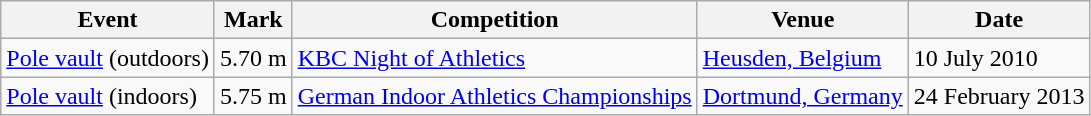<table class=wikitable>
<tr>
<th>Event</th>
<th>Mark</th>
<th>Competition</th>
<th>Venue</th>
<th>Date</th>
</tr>
<tr>
<td><a href='#'>Pole vault</a> (outdoors)</td>
<td>5.70 m</td>
<td><a href='#'>KBC Night of Athletics</a></td>
<td><a href='#'>Heusden, Belgium</a></td>
<td>10 July 2010</td>
</tr>
<tr>
<td><a href='#'>Pole vault</a> (indoors)</td>
<td>5.75 m</td>
<td><a href='#'>German Indoor Athletics Championships</a></td>
<td><a href='#'>Dortmund, Germany</a></td>
<td>24 February 2013</td>
</tr>
</table>
